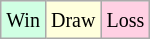<table class="wikitable">
<tr>
<td style="background:#d0ffe3;"><small>Win</small></td>
<td style="background:#ffd;"><small>Draw</small></td>
<td style="background:#ffd0e3;"><small>Loss</small></td>
</tr>
</table>
